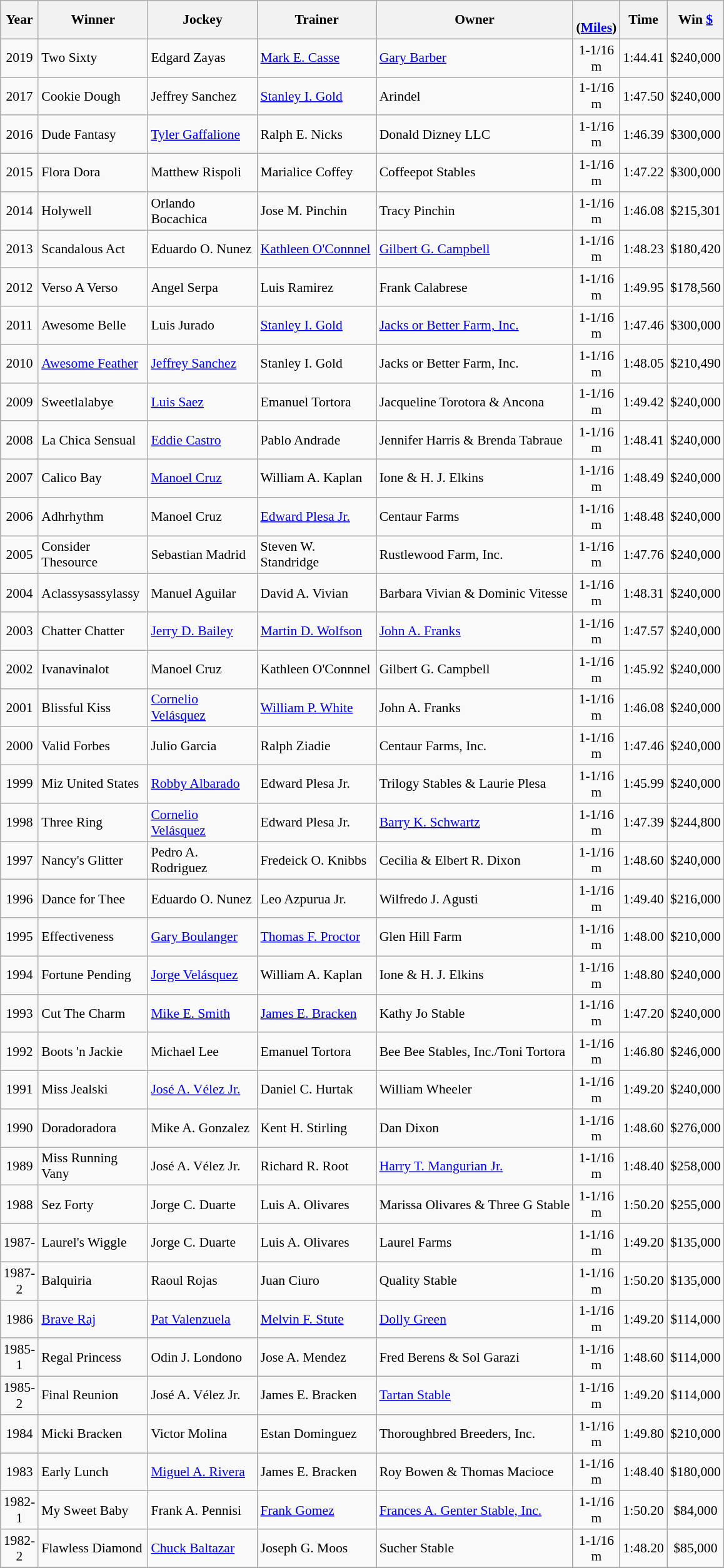<table class="wikitable sortable" style="font-size:90%">
<tr>
<th style="width:30px">Year</th>
<th style="width:110px">Winner</th>
<th style="width:110px">Jockey</th>
<th style="width:120px">Trainer</th>
<th>Owner<br></th>
<th style="width:35px"><br> <span>(<a href='#'>Miles</a>)</span></th>
<th style="width:25px">Time</th>
<th style="width:30px">Win <a href='#'>$</a></th>
</tr>
<tr>
<td align=center>2019</td>
<td>Two Sixty</td>
<td>Edgard Zayas</td>
<td><a href='#'>Mark E. Casse</a></td>
<td><a href='#'>Gary Barber</a></td>
<td align=center>1-1/16 m</td>
<td align=center>1:44.41</td>
<td align=center>$240,000</td>
</tr>
<tr>
<td align=center>2017</td>
<td>Cookie Dough</td>
<td>Jeffrey Sanchez</td>
<td><a href='#'>Stanley I. Gold</a></td>
<td>Arindel</td>
<td align=center>1-1/16 m</td>
<td align=center>1:47.50</td>
<td align=center>$240,000</td>
</tr>
<tr>
<td align=center>2016</td>
<td>Dude Fantasy</td>
<td><a href='#'>Tyler Gaffalione</a></td>
<td>Ralph E. Nicks</td>
<td>Donald Dizney LLC</td>
<td align=center>1-1/16 m</td>
<td align=center>1:46.39</td>
<td align=center>$300,000</td>
</tr>
<tr>
<td align=center>2015</td>
<td>Flora Dora</td>
<td>Matthew Rispoli</td>
<td>Marialice Coffey</td>
<td>Coffeepot Stables</td>
<td align=center>1-1/16 m</td>
<td align=center>1:47.22</td>
<td align=center>$300,000</td>
</tr>
<tr>
<td align=center>2014</td>
<td>Holywell</td>
<td>Orlando Bocachica</td>
<td>Jose M. Pinchin</td>
<td>Tracy Pinchin</td>
<td align=center>1-1/16 m</td>
<td align=center>1:46.08</td>
<td align=center>$215,301</td>
</tr>
<tr>
<td align=center>2013</td>
<td>Scandalous Act</td>
<td>Eduardo O. Nunez</td>
<td><a href='#'>Kathleen O'Connnel</a></td>
<td><a href='#'>Gilbert G. Campbell</a></td>
<td align=center>1-1/16 m</td>
<td align=center>1:48.23</td>
<td align=center>$180,420</td>
</tr>
<tr>
<td align=center>2012</td>
<td>Verso A Verso</td>
<td>Angel Serpa</td>
<td>Luis Ramirez</td>
<td>Frank Calabrese</td>
<td align=center>1-1/16 m</td>
<td align=center>1:49.95</td>
<td align=center>$178,560</td>
</tr>
<tr>
<td align=center>2011</td>
<td>Awesome Belle</td>
<td>Luis Jurado</td>
<td><a href='#'>Stanley I. Gold</a></td>
<td><a href='#'>Jacks or Better Farm, Inc.</a></td>
<td align=center>1-1/16 m</td>
<td align=center>1:47.46</td>
<td align=center>$300,000</td>
</tr>
<tr>
<td align=center>2010</td>
<td><a href='#'>Awesome Feather</a></td>
<td><a href='#'>Jeffrey Sanchez</a></td>
<td>Stanley I. Gold</td>
<td>Jacks or Better Farm, Inc.</td>
<td align=center>1-1/16 m</td>
<td align=center>1:48.05</td>
<td align=center>$210,490</td>
</tr>
<tr>
<td align=center>2009</td>
<td>Sweetlalabye</td>
<td><a href='#'>Luis Saez</a></td>
<td>Emanuel Tortora</td>
<td>Jacqueline Torotora & Ancona</td>
<td align=center>1-1/16 m</td>
<td align=center>1:49.42</td>
<td align=center>$240,000</td>
</tr>
<tr>
<td align=center>2008</td>
<td>La Chica Sensual</td>
<td><a href='#'>Eddie Castro</a></td>
<td>Pablo Andrade</td>
<td>Jennifer Harris & Brenda Tabraue</td>
<td align=center>1-1/16 m</td>
<td align=center>1:48.41</td>
<td align=center>$240,000</td>
</tr>
<tr>
<td align=center>2007</td>
<td>Calico Bay</td>
<td><a href='#'>Manoel Cruz</a></td>
<td>William A. Kaplan</td>
<td>Ione & H. J. Elkins</td>
<td align=center>1-1/16 m</td>
<td align=center>1:48.49</td>
<td align=center>$240,000</td>
</tr>
<tr>
<td align=center>2006</td>
<td>Adhrhythm</td>
<td>Manoel Cruz</td>
<td><a href='#'>Edward Plesa Jr.</a></td>
<td>Centaur Farms</td>
<td align=center>1-1/16 m</td>
<td align=center>1:48.48</td>
<td align=center>$240,000</td>
</tr>
<tr>
<td align=center>2005</td>
<td>Consider Thesource</td>
<td>Sebastian Madrid</td>
<td>Steven W. Standridge</td>
<td>Rustlewood Farm, Inc.</td>
<td align=center>1-1/16 m</td>
<td align=center>1:47.76</td>
<td align=center>$240,000</td>
</tr>
<tr>
<td align=center>2004</td>
<td>Aclassysassylassy</td>
<td>Manuel Aguilar</td>
<td>David A. Vivian</td>
<td>Barbara Vivian & Dominic Vitesse</td>
<td align=center>1-1/16 m</td>
<td align=center>1:48.31</td>
<td align=center>$240,000</td>
</tr>
<tr>
<td align=center>2003</td>
<td>Chatter Chatter</td>
<td><a href='#'>Jerry D. Bailey</a></td>
<td><a href='#'>Martin D. Wolfson</a></td>
<td><a href='#'>John A. Franks</a></td>
<td align=center>1-1/16 m</td>
<td align=center>1:47.57</td>
<td align=center>$240,000</td>
</tr>
<tr>
<td align=center>2002</td>
<td>Ivanavinalot</td>
<td>Manoel Cruz</td>
<td>Kathleen O'Connnel</td>
<td>Gilbert G. Campbell</td>
<td align=center>1-1/16 m</td>
<td align=center>1:45.92</td>
<td align=center>$240,000</td>
</tr>
<tr>
<td align=center>2001</td>
<td>Blissful Kiss</td>
<td><a href='#'>Cornelio Velásquez</a></td>
<td><a href='#'>William P. White</a></td>
<td>John A. Franks</td>
<td align=center>1-1/16 m</td>
<td align=center>1:46.08</td>
<td align=center>$240,000</td>
</tr>
<tr>
<td align=center>2000</td>
<td>Valid Forbes</td>
<td>Julio Garcia</td>
<td>Ralph Ziadie</td>
<td>Centaur Farms, Inc.</td>
<td align=center>1-1/16 m</td>
<td align=center>1:47.46</td>
<td align=center>$240,000</td>
</tr>
<tr>
<td align=center>1999</td>
<td>Miz United States</td>
<td><a href='#'>Robby Albarado</a></td>
<td>Edward Plesa Jr.</td>
<td>Trilogy Stables & Laurie Plesa</td>
<td align=center>1-1/16 m</td>
<td align=center>1:45.99</td>
<td align=center>$240,000</td>
</tr>
<tr>
<td align=center>1998</td>
<td>Three Ring</td>
<td><a href='#'>Cornelio Velásquez</a></td>
<td>Edward Plesa Jr.</td>
<td><a href='#'>Barry K. Schwartz</a></td>
<td align=center>1-1/16 m</td>
<td align=center>1:47.39</td>
<td align=center>$244,800</td>
</tr>
<tr>
<td align=center>1997</td>
<td>Nancy's Glitter</td>
<td>Pedro A. Rodriguez</td>
<td>Fredeick O. Knibbs</td>
<td>Cecilia & Elbert R. Dixon</td>
<td align=center>1-1/16 m</td>
<td align=center>1:48.60</td>
<td align=center>$240,000</td>
</tr>
<tr>
<td align=center>1996</td>
<td>Dance for Thee</td>
<td>Eduardo O. Nunez</td>
<td>Leo Azpurua Jr.</td>
<td>Wilfredo J. Agusti</td>
<td align=center>1-1/16 m</td>
<td align=center>1:49.40</td>
<td align=center>$216,000</td>
</tr>
<tr>
<td align=center>1995</td>
<td>Effectiveness</td>
<td><a href='#'>Gary Boulanger</a></td>
<td><a href='#'>Thomas F. Proctor</a></td>
<td>Glen Hill Farm</td>
<td align=center>1-1/16 m</td>
<td align=center>1:48.00</td>
<td align=center>$210,000</td>
</tr>
<tr>
<td align=center>1994</td>
<td>Fortune Pending</td>
<td><a href='#'>Jorge Velásquez</a></td>
<td>William A. Kaplan</td>
<td>Ione & H. J. Elkins</td>
<td align=center>1-1/16 m</td>
<td align=center>1:48.80</td>
<td align=center>$240,000</td>
</tr>
<tr>
<td align=center>1993</td>
<td>Cut The Charm</td>
<td><a href='#'>Mike E. Smith</a></td>
<td><a href='#'>James E. Bracken</a></td>
<td>Kathy Jo Stable</td>
<td align=center>1-1/16 m</td>
<td align=center>1:47.20</td>
<td align=center>$240,000</td>
</tr>
<tr>
<td align=center>1992</td>
<td>Boots 'n Jackie</td>
<td>Michael Lee</td>
<td>Emanuel Tortora</td>
<td>Bee Bee Stables, Inc./Toni Tortora</td>
<td align=center>1-1/16 m</td>
<td align=center>1:46.80</td>
<td align=center>$246,000</td>
</tr>
<tr>
<td align=center>1991</td>
<td>Miss Jealski</td>
<td><a href='#'>José A. Vélez Jr.</a></td>
<td>Daniel C. Hurtak</td>
<td>William Wheeler</td>
<td align=center>1-1/16 m</td>
<td align=center>1:49.20</td>
<td align=center>$240,000</td>
</tr>
<tr>
<td align=center>1990</td>
<td>Doradoradora</td>
<td>Mike A. Gonzalez</td>
<td>Kent H. Stirling</td>
<td>Dan Dixon</td>
<td align=center>1-1/16 m</td>
<td align=center>1:48.60</td>
<td align=center>$276,000</td>
</tr>
<tr>
<td align=center>1989</td>
<td>Miss Running Vany</td>
<td>José A. Vélez Jr.</td>
<td>Richard R. Root</td>
<td><a href='#'>Harry T. Mangurian Jr.</a></td>
<td align=center>1-1/16 m</td>
<td align=center>1:48.40</td>
<td align=center>$258,000</td>
</tr>
<tr>
<td align=center>1988</td>
<td>Sez Forty</td>
<td>Jorge C. Duarte</td>
<td>Luis A. Olivares</td>
<td>Marissa Olivares & Three G Stable</td>
<td align=center>1-1/16 m</td>
<td align=center>1:50.20</td>
<td align=center>$255,000</td>
</tr>
<tr>
<td align=center>1987-</td>
<td>Laurel's Wiggle</td>
<td>Jorge C. Duarte</td>
<td>Luis A. Olivares</td>
<td>Laurel Farms</td>
<td align=center>1-1/16 m</td>
<td align=center>1:49.20</td>
<td align=center>$135,000</td>
</tr>
<tr>
<td align=center>1987-2</td>
<td>Balquiria</td>
<td>Raoul Rojas</td>
<td>Juan Ciuro</td>
<td>Quality Stable</td>
<td align=center>1-1/16 m</td>
<td align=center>1:50.20</td>
<td align=center>$135,000</td>
</tr>
<tr>
<td align=center>1986</td>
<td><a href='#'>Brave Raj</a></td>
<td><a href='#'>Pat Valenzuela</a></td>
<td><a href='#'>Melvin F. Stute</a></td>
<td><a href='#'>Dolly Green</a></td>
<td align=center>1-1/16 m</td>
<td align=center>1:49.20</td>
<td align=center>$114,000</td>
</tr>
<tr>
<td align=center>1985-1</td>
<td>Regal Princess</td>
<td>Odin J. Londono</td>
<td>Jose A. Mendez</td>
<td>Fred Berens & Sol Garazi</td>
<td align=center>1-1/16 m</td>
<td align=center>1:48.60</td>
<td align=center>$114,000</td>
</tr>
<tr>
<td align=center>1985-2</td>
<td>Final Reunion</td>
<td>José A. Vélez Jr.</td>
<td>James E. Bracken</td>
<td><a href='#'>Tartan Stable</a></td>
<td align=center>1-1/16 m</td>
<td align=center>1:49.20</td>
<td align=center>$114,000</td>
</tr>
<tr>
<td align=center>1984</td>
<td>Micki Bracken</td>
<td>Victor Molina</td>
<td>Estan Dominguez</td>
<td>Thoroughbred Breeders, Inc.</td>
<td align=center>1-1/16 m</td>
<td align=center>1:49.80</td>
<td align=center>$210,000</td>
</tr>
<tr>
<td align=center>1983</td>
<td>Early Lunch</td>
<td><a href='#'>Miguel A. Rivera</a></td>
<td>James E. Bracken</td>
<td>Roy Bowen & Thomas Macioce</td>
<td align=center>1-1/16 m</td>
<td align=center>1:48.40</td>
<td align=center>$180,000</td>
</tr>
<tr>
<td align=center>1982-1</td>
<td>My Sweet Baby</td>
<td>Frank A. Pennisi</td>
<td><a href='#'>Frank Gomez</a></td>
<td><a href='#'>Frances A. Genter Stable, Inc.</a></td>
<td align=center>1-1/16 m</td>
<td align=center>1:50.20</td>
<td align=center>$84,000</td>
</tr>
<tr>
<td align=center>1982-2</td>
<td>Flawless Diamond</td>
<td><a href='#'>Chuck Baltazar</a></td>
<td>Joseph G. Moos</td>
<td>Sucher Stable</td>
<td align=center>1-1/16 m</td>
<td align=center>1:48.20</td>
<td align=center>$85,000</td>
</tr>
<tr>
</tr>
</table>
